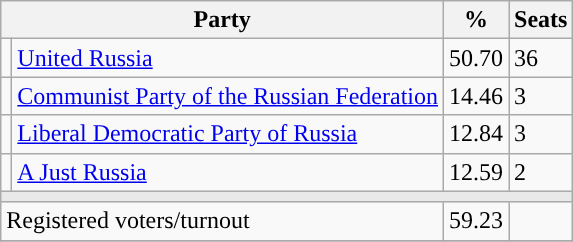<table class="wikitable">
<tr>
<th colspan=2>Party</th>
<th>%</th>
<th>Seats</th>
</tr>
<tr>
<td style="background:"></td>
<td><a href='#'>United Russia</a></td>
<td>50.70</td>
<td>36</td>
</tr>
<tr>
<td style="background:"></td>
<td><a href='#'>Communist Party of the Russian Federation</a></td>
<td>14.46</td>
<td>3</td>
</tr>
<tr>
<td style="background:"></td>
<td><a href='#'>Liberal Democratic Party of Russia</a></td>
<td>12.84</td>
<td>3</td>
</tr>
<tr>
<td style="background:"></td>
<td><a href='#'>A Just Russia</a></td>
<td>12.59</td>
<td>2</td>
</tr>
<tr>
<td colspan=4 style="background:#E9E9E9;"></td>
</tr>
<tr>
<td align=left colspan=2>Registered voters/turnout</td>
<td>59.23</td>
<td></td>
</tr>
<tr>
</tr>
</table>
